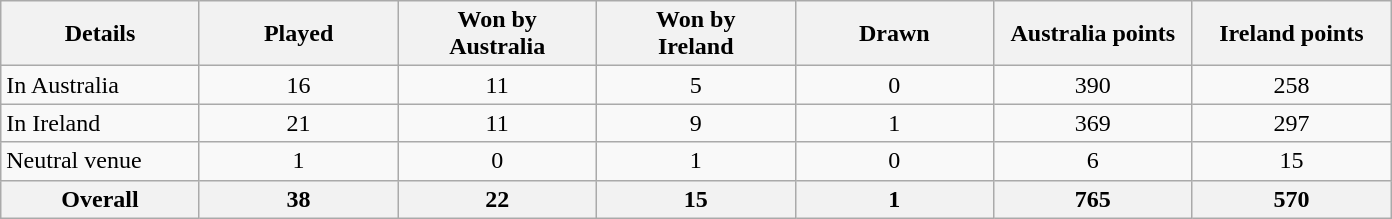<table class="wikitable sortable">
<tr>
<th width="125">Details</th>
<th width="125">Played</th>
<th width="125">Won by<br>Australia</th>
<th width="125">Won by<br>Ireland</th>
<th width="125">Drawn</th>
<th width="125">Australia points</th>
<th width="125">Ireland points</th>
</tr>
<tr>
<td>In Australia</td>
<td align=center>16</td>
<td align=center>11</td>
<td align=center>5</td>
<td align=center>0</td>
<td align=center>390</td>
<td align=center>258</td>
</tr>
<tr>
<td>In Ireland</td>
<td align=center>21</td>
<td align=center>11</td>
<td align=center>9</td>
<td align=center>1</td>
<td align=center>369</td>
<td align=center>297</td>
</tr>
<tr>
<td>Neutral venue</td>
<td align=center>1</td>
<td align=center>0</td>
<td align=center>1</td>
<td align=center>0</td>
<td align=center>6</td>
<td align=center>15</td>
</tr>
<tr>
<th align=center>Overall</th>
<th align=center>38</th>
<th align=center>22</th>
<th align=center>15</th>
<th align=center>1</th>
<th align=center>765</th>
<th align=center>570</th>
</tr>
</table>
